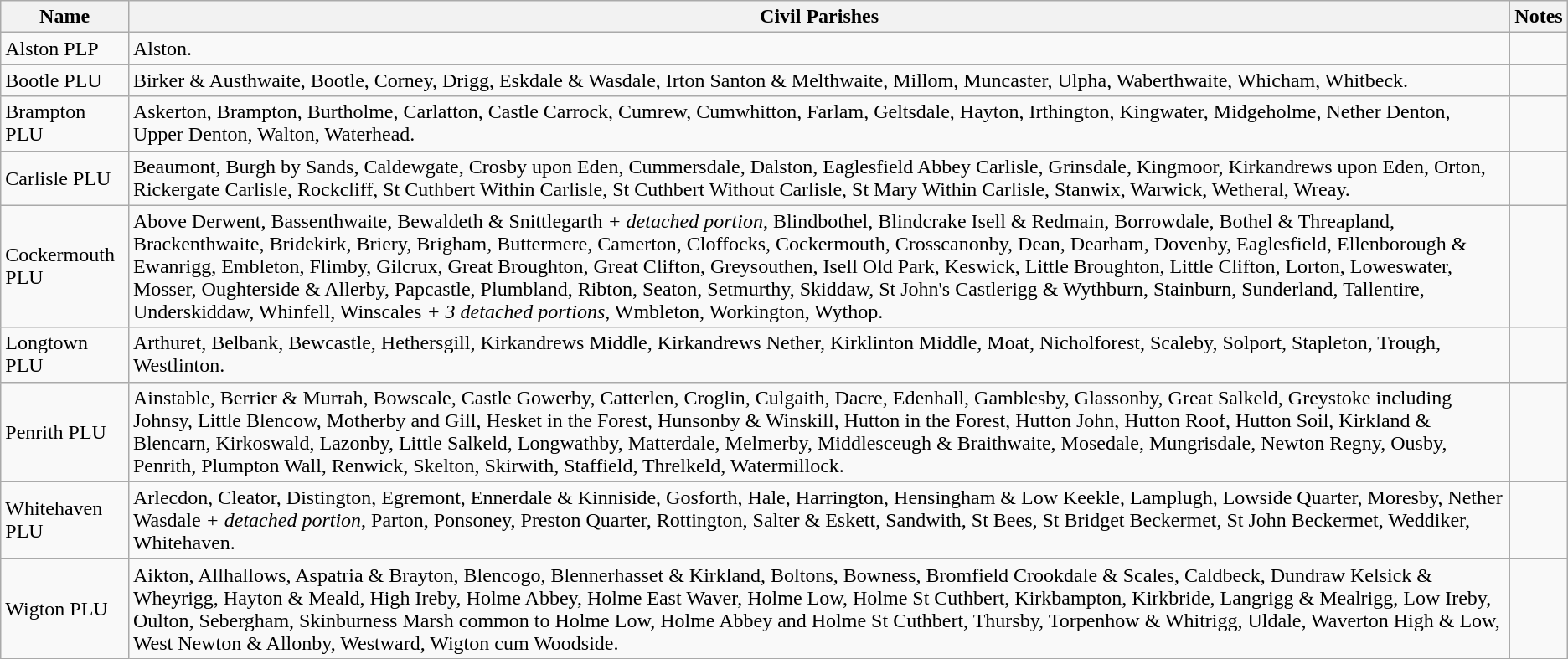<table class="wikitable">
<tr>
<th>Name</th>
<th>Civil Parishes</th>
<th>Notes</th>
</tr>
<tr>
<td>Alston PLP</td>
<td>Alston.</td>
<td></td>
</tr>
<tr>
<td>Bootle PLU</td>
<td>Birker & Austhwaite, Bootle, Corney, Drigg, Eskdale & Wasdale, Irton Santon & Melthwaite, Millom, Muncaster, Ulpha, Waberthwaite, Whicham, Whitbeck.</td>
<td></td>
</tr>
<tr>
<td>Brampton PLU</td>
<td>Askerton, Brampton, Burtholme, Carlatton, Castle Carrock, Cumrew, Cumwhitton, Farlam, Geltsdale, Hayton, Irthington, Kingwater, Midgeholme, Nether Denton, Upper Denton, Walton, Waterhead.</td>
<td></td>
</tr>
<tr>
<td>Carlisle PLU</td>
<td>Beaumont, Burgh by Sands, Caldewgate, Crosby upon Eden, Cummersdale, Dalston, Eaglesfield Abbey Carlisle, Grinsdale, Kingmoor, Kirkandrews upon Eden, Orton, Rickergate Carlisle, Rockcliff, St Cuthbert Within Carlisle, St Cuthbert Without Carlisle, St Mary Within Carlisle, Stanwix, Warwick, Wetheral, Wreay.</td>
<td></td>
</tr>
<tr>
<td>Cockermouth PLU</td>
<td>Above Derwent, Bassenthwaite, Bewaldeth & Snittlegarth <em>+ detached portion</em>, Blindbothel, Blindcrake Isell & Redmain, Borrowdale, Bothel & Threapland, Brackenthwaite, Bridekirk, Briery, Brigham, Buttermere, Camerton, Cloffocks, Cockermouth, Crosscanonby, Dean, Dearham, Dovenby, Eaglesfield, Ellenborough & Ewanrigg, Embleton, Flimby, Gilcrux, Great Broughton, Great Clifton, Greysouthen, Isell Old Park, Keswick, Little Broughton, Little Clifton, Lorton, Loweswater, Mosser, Oughterside & Allerby, Papcastle, Plumbland, Ribton, Seaton, Setmurthy, Skiddaw, St John's Castlerigg & Wythburn, Stainburn, Sunderland, Tallentire, Underskiddaw, Whinfell, Winscales <em>+ 3 detached portions</em>, Wmbleton, Workington, Wythop.</td>
<td></td>
</tr>
<tr>
<td>Longtown PLU</td>
<td>Arthuret, Belbank, Bewcastle, Hethersgill, Kirkandrews Middle, Kirkandrews Nether, Kirklinton Middle, Moat, Nicholforest, Scaleby, Solport, Stapleton, Trough, Westlinton.</td>
<td></td>
</tr>
<tr>
<td>Penrith PLU</td>
<td>Ainstable, Berrier & Murrah, Bowscale, Castle Gowerby, Catterlen, Croglin, Culgaith, Dacre, Edenhall, Gamblesby, Glassonby, Great Salkeld, Greystoke including Johnsy, Little Blencow, Motherby and Gill, Hesket in the Forest, Hunsonby & Winskill, Hutton in the Forest, Hutton John, Hutton Roof, Hutton Soil, Kirkland & Blencarn, Kirkoswald, Lazonby, Little Salkeld, Longwathby, Matterdale, Melmerby, Middlesceugh & Braithwaite, Mosedale, Mungrisdale, Newton Regny, Ousby, Penrith, Plumpton Wall, Renwick, Skelton, Skirwith, Staffield, Threlkeld, Watermillock.</td>
<td></td>
</tr>
<tr>
<td>Whitehaven PLU</td>
<td>Arlecdon, Cleator, Distington, Egremont, Ennerdale & Kinniside, Gosforth, Hale, Harrington, Hensingham & Low Keekle, Lamplugh, Lowside Quarter, Moresby, Nether Wasdale <em>+ detached portion</em>, Parton, Ponsoney, Preston Quarter, Rottington, Salter & Eskett, Sandwith, St Bees, St Bridget Beckermet, St John Beckermet, Weddiker, Whitehaven.</td>
<td></td>
</tr>
<tr>
<td>Wigton PLU</td>
<td>Aikton, Allhallows, Aspatria & Brayton, Blencogo, Blennerhasset & Kirkland, Boltons, Bowness, Bromfield Crookdale & Scales, Caldbeck, Dundraw Kelsick & Wheyrigg, Hayton & Meald, High Ireby, Holme Abbey, Holme East Waver, Holme Low, Holme St Cuthbert, Kirkbampton, Kirkbride, Langrigg & Mealrigg, Low Ireby, Oulton, Sebergham, Skinburness Marsh common to Holme Low, Holme Abbey and Holme St Cuthbert, Thursby, Torpenhow & Whitrigg, Uldale, Waverton High & Low, West Newton & Allonby, Westward, Wigton cum Woodside.</td>
<td></td>
</tr>
</table>
